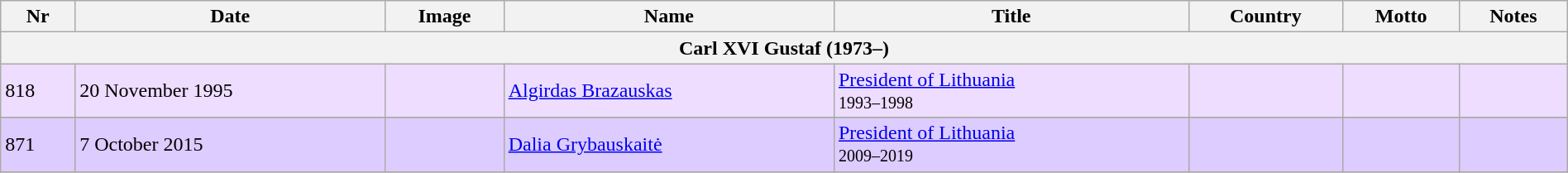<table class="wikitable" width=100%>
<tr>
<th>Nr</th>
<th>Date</th>
<th>Image</th>
<th>Name</th>
<th>Title</th>
<th>Country</th>
<th>Motto</th>
<th>Notes</th>
</tr>
<tr>
<th colspan=8>Carl XVI Gustaf (1973–)</th>
</tr>
<tr bgcolor="#EEDDFF">
<td>818</td>
<td>20 November 1995</td>
<td></td>
<td><a href='#'>Algirdas Brazauskas</a></td>
<td><a href='#'>President of Lithuania</a><br><small>1993–1998</small></td>
<td></td>
<td></td>
<td></td>
</tr>
<tr>
</tr>
<tr bgcolor="#DDCCFF">
<td>871</td>
<td>7 October 2015</td>
<td></td>
<td><a href='#'>Dalia Grybauskaitė</a></td>
<td><a href='#'>President of Lithuania</a><br><small>2009–2019 </small></td>
<td></td>
<td></td>
<td></td>
</tr>
<tr>
</tr>
</table>
